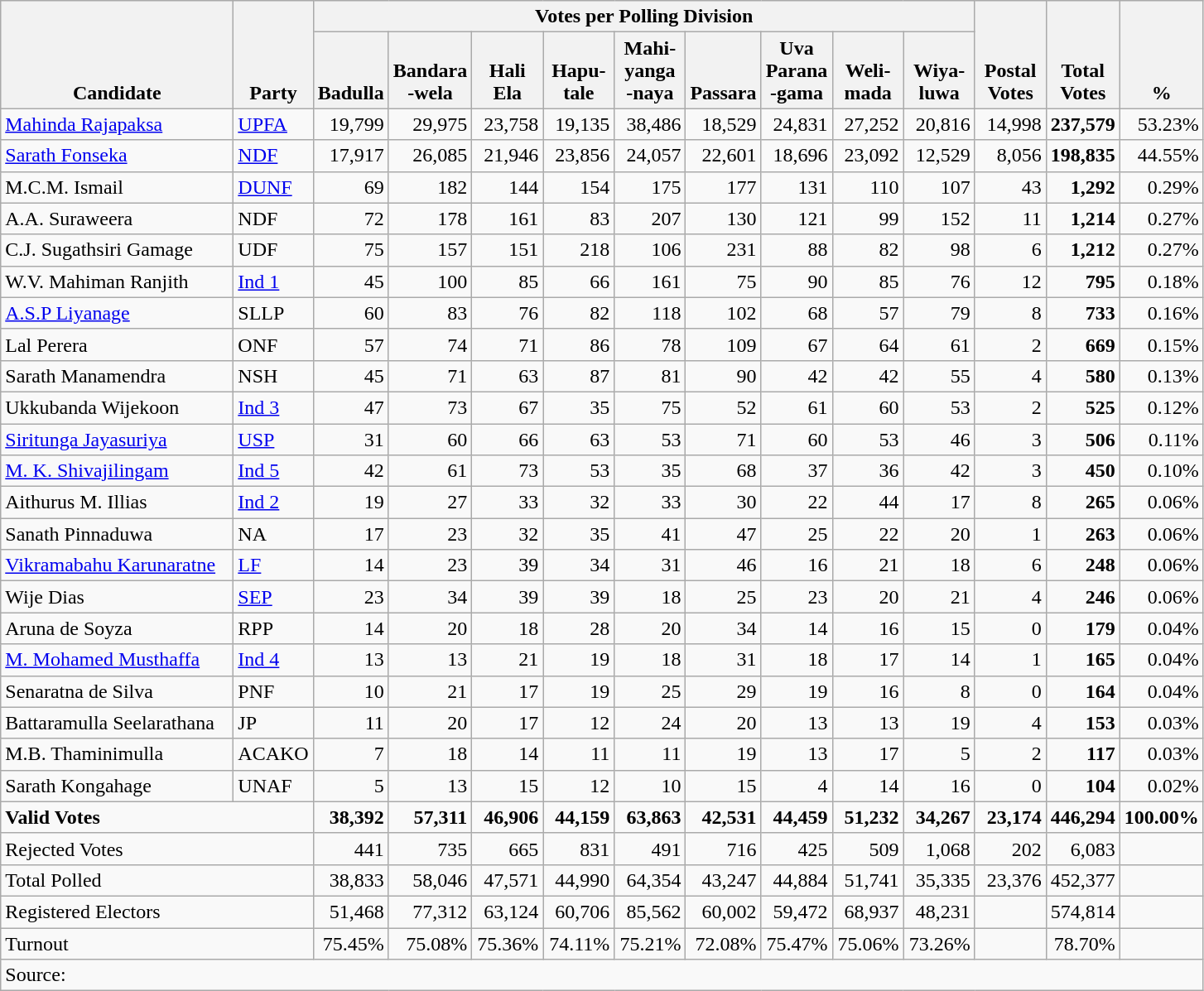<table class="wikitable" border="1" style="text-align:right;">
<tr>
<th align=left valign=bottom rowspan=2 width="180">Candidate</th>
<th align=left valign=bottom rowspan=2 width="40">Party</th>
<th colspan=9>Votes per Polling Division</th>
<th align=center valign=bottom rowspan=2 width="50">Postal<br>Votes</th>
<th align=center valign=bottom rowspan=2 width="50">Total Votes</th>
<th align=center valign=bottom rowspan=2 width="50">%</th>
</tr>
<tr>
<th align=center valign=bottom width="50">Badulla</th>
<th align=center valign=bottom width="50">Bandara<br>-wela</th>
<th align=center valign=bottom width="50">Hali<br>Ela</th>
<th !align=center valign=bottom width="50">Hapu-<br>tale</th>
<th align=center valign=bottom width="50">Mahi-<br>yanga<br>-naya</th>
<th align=center valign=bottom width="50">Passara</th>
<th align=center valign=bottom width="50">Uva<br>Parana<br>-gama</th>
<th align=center valign=bottom width="50">Weli-<br>mada</th>
<th align=center valign=bottom width="50">Wiya-<br>luwa</th>
</tr>
<tr>
<td align=left><a href='#'>Mahinda Rajapaksa</a></td>
<td align=left><a href='#'>UPFA</a></td>
<td>19,799</td>
<td>29,975</td>
<td>23,758</td>
<td>19,135</td>
<td>38,486</td>
<td>18,529</td>
<td>24,831</td>
<td>27,252</td>
<td>20,816</td>
<td>14,998</td>
<td><strong>237,579</strong></td>
<td>53.23%</td>
</tr>
<tr>
<td align=left><a href='#'>Sarath Fonseka</a></td>
<td align=left><a href='#'>NDF</a></td>
<td>17,917</td>
<td>26,085</td>
<td>21,946</td>
<td>23,856</td>
<td>24,057</td>
<td>22,601</td>
<td>18,696</td>
<td>23,092</td>
<td>12,529</td>
<td>8,056</td>
<td><strong>198,835</strong></td>
<td>44.55%</td>
</tr>
<tr>
<td align=left>M.C.M. Ismail</td>
<td align=left><a href='#'>DUNF</a></td>
<td>69</td>
<td>182</td>
<td>144</td>
<td>154</td>
<td>175</td>
<td>177</td>
<td>131</td>
<td>110</td>
<td>107</td>
<td>43</td>
<td><strong>1,292</strong></td>
<td>0.29%</td>
</tr>
<tr>
<td align=left>A.A. Suraweera</td>
<td align=left>NDF</td>
<td>72</td>
<td>178</td>
<td>161</td>
<td>83</td>
<td>207</td>
<td>130</td>
<td>121</td>
<td>99</td>
<td>152</td>
<td>11</td>
<td><strong>1,214</strong></td>
<td>0.27%</td>
</tr>
<tr>
<td align=left>C.J. Sugathsiri Gamage</td>
<td align=left>UDF</td>
<td>75</td>
<td>157</td>
<td>151</td>
<td>218</td>
<td>106</td>
<td>231</td>
<td>88</td>
<td>82</td>
<td>98</td>
<td>6</td>
<td><strong>1,212</strong></td>
<td>0.27%</td>
</tr>
<tr>
<td align=left>W.V. Mahiman Ranjith</td>
<td align=left><a href='#'>Ind 1</a></td>
<td>45</td>
<td>100</td>
<td>85</td>
<td>66</td>
<td>161</td>
<td>75</td>
<td>90</td>
<td>85</td>
<td>76</td>
<td>12</td>
<td><strong>795</strong></td>
<td>0.18%</td>
</tr>
<tr>
<td align=left><a href='#'>A.S.P Liyanage</a></td>
<td align=left>SLLP</td>
<td>60</td>
<td>83</td>
<td>76</td>
<td>82</td>
<td>118</td>
<td>102</td>
<td>68</td>
<td>57</td>
<td>79</td>
<td>8</td>
<td><strong>733</strong></td>
<td>0.16%</td>
</tr>
<tr>
<td align=left>Lal Perera</td>
<td align=left>ONF</td>
<td>57</td>
<td>74</td>
<td>71</td>
<td>86</td>
<td>78</td>
<td>109</td>
<td>67</td>
<td>64</td>
<td>61</td>
<td>2</td>
<td><strong>669</strong></td>
<td>0.15%</td>
</tr>
<tr>
<td align=left>Sarath Manamendra</td>
<td align=left>NSH</td>
<td>45</td>
<td>71</td>
<td>63</td>
<td>87</td>
<td>81</td>
<td>90</td>
<td>42</td>
<td>42</td>
<td>55</td>
<td>4</td>
<td><strong>580</strong></td>
<td>0.13%</td>
</tr>
<tr>
<td align=left>Ukkubanda Wijekoon</td>
<td align=left><a href='#'>Ind 3</a></td>
<td>47</td>
<td>73</td>
<td>67</td>
<td>35</td>
<td>75</td>
<td>52</td>
<td>61</td>
<td>60</td>
<td>53</td>
<td>2</td>
<td><strong>525</strong></td>
<td>0.12%</td>
</tr>
<tr>
<td align=left><a href='#'>Siritunga Jayasuriya</a></td>
<td align=left><a href='#'>USP</a></td>
<td>31</td>
<td>60</td>
<td>66</td>
<td>63</td>
<td>53</td>
<td>71</td>
<td>60</td>
<td>53</td>
<td>46</td>
<td>3</td>
<td><strong>506</strong></td>
<td>0.11%</td>
</tr>
<tr>
<td align=left><a href='#'>M. K. Shivajilingam</a></td>
<td align=left><a href='#'>Ind 5</a></td>
<td>42</td>
<td>61</td>
<td>73</td>
<td>53</td>
<td>35</td>
<td>68</td>
<td>37</td>
<td>36</td>
<td>42</td>
<td>3</td>
<td><strong>450</strong></td>
<td>0.10%</td>
</tr>
<tr>
<td align=left>Aithurus M. Illias</td>
<td align=left><a href='#'>Ind 2</a></td>
<td>19</td>
<td>27</td>
<td>33</td>
<td>32</td>
<td>33</td>
<td>30</td>
<td>22</td>
<td>44</td>
<td>17</td>
<td>8</td>
<td><strong>265</strong></td>
<td>0.06%</td>
</tr>
<tr>
<td align=left>Sanath Pinnaduwa</td>
<td align=left>NA</td>
<td>17</td>
<td>23</td>
<td>32</td>
<td>35</td>
<td>41</td>
<td>47</td>
<td>25</td>
<td>22</td>
<td>20</td>
<td>1</td>
<td><strong>263</strong></td>
<td>0.06%</td>
</tr>
<tr>
<td align=left><a href='#'>Vikramabahu Karunaratne</a></td>
<td align=left><a href='#'>LF</a></td>
<td>14</td>
<td>23</td>
<td>39</td>
<td>34</td>
<td>31</td>
<td>46</td>
<td>16</td>
<td>21</td>
<td>18</td>
<td>6</td>
<td><strong>248</strong></td>
<td>0.06%</td>
</tr>
<tr>
<td align=left>Wije Dias</td>
<td align=left><a href='#'>SEP</a></td>
<td>23</td>
<td>34</td>
<td>39</td>
<td>39</td>
<td>18</td>
<td>25</td>
<td>23</td>
<td>20</td>
<td>21</td>
<td>4</td>
<td><strong>246</strong></td>
<td>0.06%</td>
</tr>
<tr>
<td align=left>Aruna de Soyza</td>
<td align=left>RPP</td>
<td>14</td>
<td>20</td>
<td>18</td>
<td>28</td>
<td>20</td>
<td>34</td>
<td>14</td>
<td>16</td>
<td>15</td>
<td>0</td>
<td><strong>179</strong></td>
<td>0.04%</td>
</tr>
<tr>
<td align=left><a href='#'>M. Mohamed Musthaffa</a></td>
<td align=left><a href='#'>Ind 4</a></td>
<td>13</td>
<td>13</td>
<td>21</td>
<td>19</td>
<td>18</td>
<td>31</td>
<td>18</td>
<td>17</td>
<td>14</td>
<td>1</td>
<td><strong>165</strong></td>
<td>0.04%</td>
</tr>
<tr>
<td align=left>Senaratna de Silva</td>
<td align=left>PNF</td>
<td>10</td>
<td>21</td>
<td>17</td>
<td>19</td>
<td>25</td>
<td>29</td>
<td>19</td>
<td>16</td>
<td>8</td>
<td>0</td>
<td><strong>164</strong></td>
<td>0.04%</td>
</tr>
<tr>
<td align=left>Battaramulla Seelarathana</td>
<td align=left>JP</td>
<td>11</td>
<td>20</td>
<td>17</td>
<td>12</td>
<td>24</td>
<td>20</td>
<td>13</td>
<td>13</td>
<td>19</td>
<td>4</td>
<td><strong>153</strong></td>
<td>0.03%</td>
</tr>
<tr>
<td align=left>M.B. Thaminimulla</td>
<td align=left>ACAKO</td>
<td>7</td>
<td>18</td>
<td>14</td>
<td>11</td>
<td>11</td>
<td>19</td>
<td>13</td>
<td>17</td>
<td>5</td>
<td>2</td>
<td><strong>117</strong></td>
<td>0.03%</td>
</tr>
<tr>
<td align=left>Sarath Kongahage</td>
<td align=left>UNAF</td>
<td>5</td>
<td>13</td>
<td>15</td>
<td>12</td>
<td>10</td>
<td>15</td>
<td>4</td>
<td>14</td>
<td>16</td>
<td>0</td>
<td><strong>104</strong></td>
<td>0.02%</td>
</tr>
<tr>
<td align=left colspan=2><strong>Valid Votes</strong></td>
<td><strong>38,392</strong></td>
<td><strong>57,311</strong></td>
<td><strong>46,906</strong></td>
<td><strong>44,159</strong></td>
<td><strong>63,863</strong></td>
<td><strong>42,531</strong></td>
<td><strong>44,459</strong></td>
<td><strong>51,232</strong></td>
<td><strong>34,267</strong></td>
<td><strong>23,174</strong></td>
<td><strong>446,294</strong></td>
<td><strong>100.00%</strong></td>
</tr>
<tr>
<td align=left colspan=2>Rejected Votes</td>
<td>441</td>
<td>735</td>
<td>665</td>
<td>831</td>
<td>491</td>
<td>716</td>
<td>425</td>
<td>509</td>
<td>1,068</td>
<td>202</td>
<td>6,083</td>
<td></td>
</tr>
<tr>
<td align=left colspan=2>Total Polled</td>
<td>38,833</td>
<td>58,046</td>
<td>47,571</td>
<td>44,990</td>
<td>64,354</td>
<td>43,247</td>
<td>44,884</td>
<td>51,741</td>
<td>35,335</td>
<td>23,376</td>
<td>452,377</td>
<td></td>
</tr>
<tr>
<td align=left colspan=2>Registered Electors</td>
<td>51,468</td>
<td>77,312</td>
<td>63,124</td>
<td>60,706</td>
<td>85,562</td>
<td>60,002</td>
<td>59,472</td>
<td>68,937</td>
<td>48,231</td>
<td></td>
<td>574,814</td>
<td></td>
</tr>
<tr>
<td align=left colspan=2>Turnout</td>
<td>75.45%</td>
<td>75.08%</td>
<td>75.36%</td>
<td>74.11%</td>
<td>75.21%</td>
<td>72.08%</td>
<td>75.47%</td>
<td>75.06%</td>
<td>73.26%</td>
<td></td>
<td>78.70%</td>
<td></td>
</tr>
<tr>
<td align=left colspan=14>Source:</td>
</tr>
</table>
